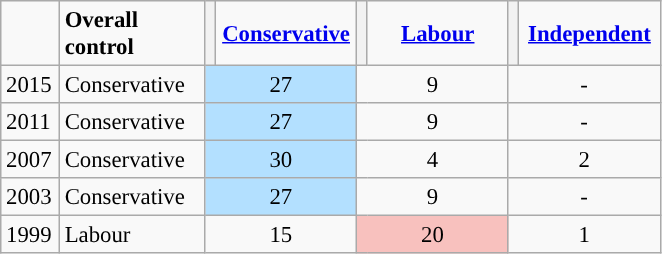<table class="wikitable" style="text-align:left; padding-left:1em; font-size: 95%">
<tr>
<td width=32></td>
<td width=90><strong>Overall control</strong></td>
<th style="background-color: "></th>
<td width=87 align="center"><strong><a href='#'>Conservative</a></strong></td>
<th style="background-color: "></th>
<td width=87 align="center"><strong><a href='#'>Labour</a></strong></td>
<th style="background-color: "></th>
<td width=87 align="center"><strong><a href='#'>Independent</a></strong></td>
</tr>
<tr>
<td>2015</td>
<td style="background:">Conservative</td>
<td colspan=2 align="center" style="background:#B3E0FF">27</td>
<td colspan=2 align="center">9</td>
<td colspan=2 align="center">-</td>
</tr>
<tr>
<td>2011</td>
<td style="background:">Conservative</td>
<td colspan=2 align="center" style="background:#B3E0FF">27</td>
<td colspan=2 align="center">9</td>
<td colspan=2 align="center">-</td>
</tr>
<tr>
<td>2007</td>
<td style="background:">Conservative</td>
<td colspan=2 align="center" style="background:#B3E0FF">30</td>
<td colspan=2 align="center">4</td>
<td colspan=2 align="center">2</td>
</tr>
<tr>
<td>2003</td>
<td style="background:">Conservative</td>
<td colspan=2 align="center" style="background:#B3E0FF">27</td>
<td colspan=2 align="center">9</td>
<td colspan=2 align="center">-</td>
</tr>
<tr>
<td>1999</td>
<td style="background:">Labour</td>
<td colspan=2 align="center">15</td>
<td colspan=2 align="center" style="background:#F8C1BE">20</td>
<td colspan=2 align="center">1</td>
</tr>
</table>
